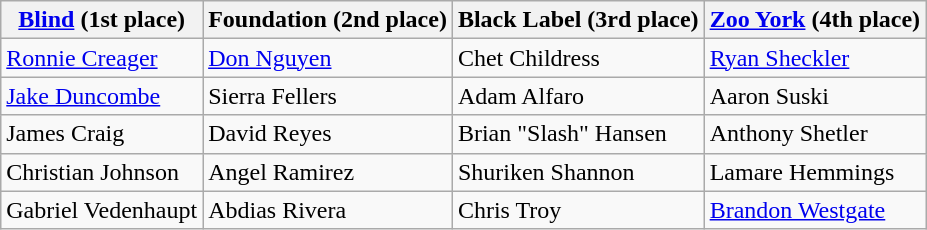<table class="wikitable">
<tr>
<th><a href='#'>Blind</a> (1st place)</th>
<th>Foundation (2nd place)</th>
<th>Black Label (3rd place)</th>
<th><a href='#'>Zoo York</a> (4th place)</th>
</tr>
<tr>
<td><a href='#'>Ronnie Creager</a></td>
<td><a href='#'>Don Nguyen</a></td>
<td>Chet Childress</td>
<td><a href='#'>Ryan Sheckler</a></td>
</tr>
<tr>
<td><a href='#'>Jake Duncombe</a></td>
<td>Sierra Fellers</td>
<td>Adam Alfaro</td>
<td>Aaron Suski</td>
</tr>
<tr>
<td>James Craig</td>
<td>David Reyes</td>
<td>Brian "Slash" Hansen</td>
<td>Anthony Shetler</td>
</tr>
<tr>
<td>Christian Johnson</td>
<td>Angel Ramirez</td>
<td>Shuriken Shannon</td>
<td>Lamare Hemmings</td>
</tr>
<tr>
<td>Gabriel Vedenhaupt</td>
<td>Abdias Rivera</td>
<td>Chris Troy</td>
<td><a href='#'>Brandon Westgate</a></td>
</tr>
</table>
